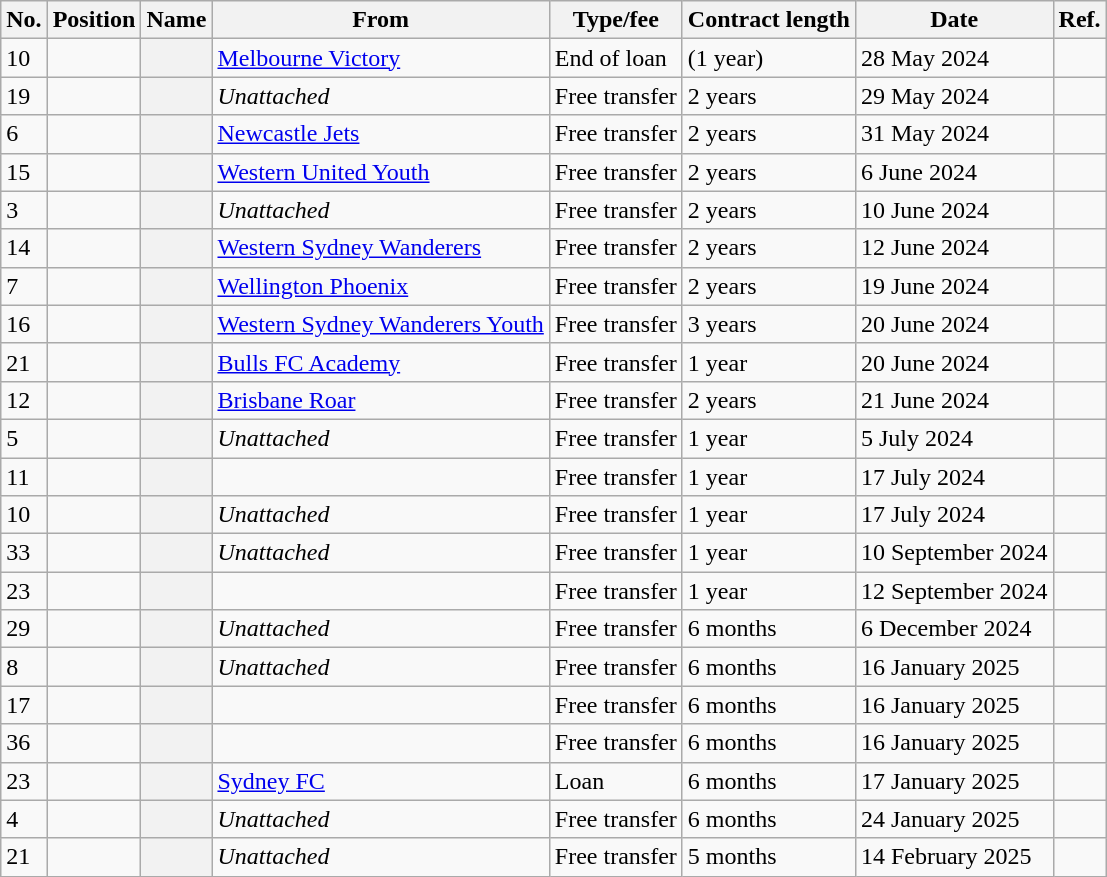<table class="wikitable plainrowheaders sortable" style="text-align:center; text-align:left">
<tr>
<th>No.</th>
<th>Position</th>
<th>Name</th>
<th>From</th>
<th>Type/fee</th>
<th>Contract length</th>
<th>Date</th>
<th>Ref.</th>
</tr>
<tr>
<td>10</td>
<td></td>
<th scope="row"></th>
<td><a href='#'>Melbourne Victory</a></td>
<td>End of loan</td>
<td>(1 year)</td>
<td>28 May 2024</td>
<td></td>
</tr>
<tr>
<td>19</td>
<td></td>
<th scope="row"></th>
<td><em>Unattached</em></td>
<td>Free transfer</td>
<td>2 years</td>
<td>29 May 2024</td>
<td></td>
</tr>
<tr>
<td>6</td>
<td></td>
<th scope="row"></th>
<td><a href='#'>Newcastle Jets</a></td>
<td>Free transfer</td>
<td>2 years</td>
<td>31 May 2024</td>
<td></td>
</tr>
<tr>
<td>15</td>
<td></td>
<th scope="row"></th>
<td><a href='#'>Western United Youth</a></td>
<td>Free transfer</td>
<td>2 years</td>
<td>6 June 2024</td>
<td></td>
</tr>
<tr>
<td>3</td>
<td></td>
<th scope="row"></th>
<td><em>Unattached</em></td>
<td>Free transfer</td>
<td>2 years</td>
<td>10 June 2024</td>
<td></td>
</tr>
<tr>
<td>14</td>
<td></td>
<th scope="row"></th>
<td><a href='#'>Western Sydney Wanderers</a></td>
<td>Free transfer</td>
<td>2 years</td>
<td>12 June 2024</td>
<td></td>
</tr>
<tr>
<td>7</td>
<td></td>
<th scope="row"></th>
<td><a href='#'>Wellington Phoenix</a></td>
<td>Free transfer</td>
<td>2 years</td>
<td>19 June 2024</td>
<td></td>
</tr>
<tr>
<td>16</td>
<td></td>
<th scope="row"></th>
<td><a href='#'>Western Sydney Wanderers Youth</a></td>
<td>Free transfer</td>
<td>3 years</td>
<td>20 June 2024</td>
<td></td>
</tr>
<tr>
<td>21</td>
<td></td>
<th scope="row"></th>
<td><a href='#'>Bulls FC Academy</a></td>
<td>Free transfer</td>
<td>1 year</td>
<td>20 June 2024</td>
<td></td>
</tr>
<tr>
<td>12</td>
<td></td>
<th scope="row"></th>
<td><a href='#'>Brisbane Roar</a></td>
<td>Free transfer</td>
<td>2 years</td>
<td>21 June 2024</td>
<td></td>
</tr>
<tr>
<td>5</td>
<td></td>
<th scope="row"></th>
<td><em>Unattached</em></td>
<td>Free transfer</td>
<td>1 year</td>
<td>5 July 2024</td>
<td></td>
</tr>
<tr>
<td>11</td>
<td></td>
<th scope="row"></th>
<td></td>
<td>Free transfer</td>
<td>1 year</td>
<td>17 July 2024</td>
<td></td>
</tr>
<tr>
<td>10</td>
<td></td>
<th scope="row"></th>
<td><em>Unattached</em></td>
<td>Free transfer</td>
<td>1 year</td>
<td>17 July 2024</td>
<td></td>
</tr>
<tr>
<td>33</td>
<td></td>
<th scope="row"></th>
<td><em>Unattached</em></td>
<td>Free transfer</td>
<td>1 year</td>
<td>10 September 2024</td>
<td></td>
</tr>
<tr>
<td>23</td>
<td></td>
<th scope="row"></th>
<td></td>
<td>Free transfer</td>
<td>1 year</td>
<td>12 September 2024</td>
<td></td>
</tr>
<tr>
<td>29</td>
<td></td>
<th scope="row"></th>
<td><em>Unattached</em></td>
<td>Free transfer</td>
<td>6 months</td>
<td>6 December 2024</td>
<td></td>
</tr>
<tr>
<td>8</td>
<td></td>
<th scope="row"></th>
<td><em>Unattached</em></td>
<td>Free transfer</td>
<td>6 months</td>
<td>16 January 2025</td>
<td></td>
</tr>
<tr>
<td>17</td>
<td></td>
<th scope="row"></th>
<td></td>
<td>Free transfer</td>
<td>6 months</td>
<td>16 January 2025</td>
<td></td>
</tr>
<tr>
<td>36</td>
<td></td>
<th scope="row"></th>
<td></td>
<td>Free transfer</td>
<td>6 months</td>
<td>16 January 2025</td>
<td></td>
</tr>
<tr>
<td>23</td>
<td></td>
<th scope="row"></th>
<td><a href='#'>Sydney FC</a></td>
<td>Loan</td>
<td>6 months</td>
<td>17 January 2025</td>
<td></td>
</tr>
<tr>
<td>4</td>
<td></td>
<th scope="row"></th>
<td><em>Unattached</em></td>
<td>Free transfer</td>
<td>6 months</td>
<td>24 January 2025</td>
<td></td>
</tr>
<tr>
<td>21</td>
<td></td>
<th scope="row"></th>
<td><em>Unattached</em></td>
<td>Free transfer</td>
<td>5 months</td>
<td>14 February 2025</td>
<td></td>
</tr>
</table>
